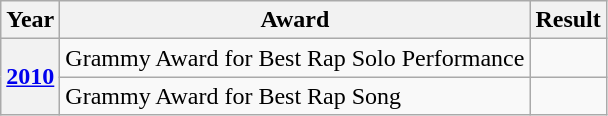<table class="wikitable plainrowheaders">
<tr>
<th>Year</th>
<th>Award</th>
<th>Result</th>
</tr>
<tr>
<th scope="row" rowspan="2"><a href='#'>2010</a></th>
<td>Grammy Award for Best Rap Solo Performance</td>
<td></td>
</tr>
<tr>
<td>Grammy Award for Best Rap Song</td>
<td></td>
</tr>
</table>
